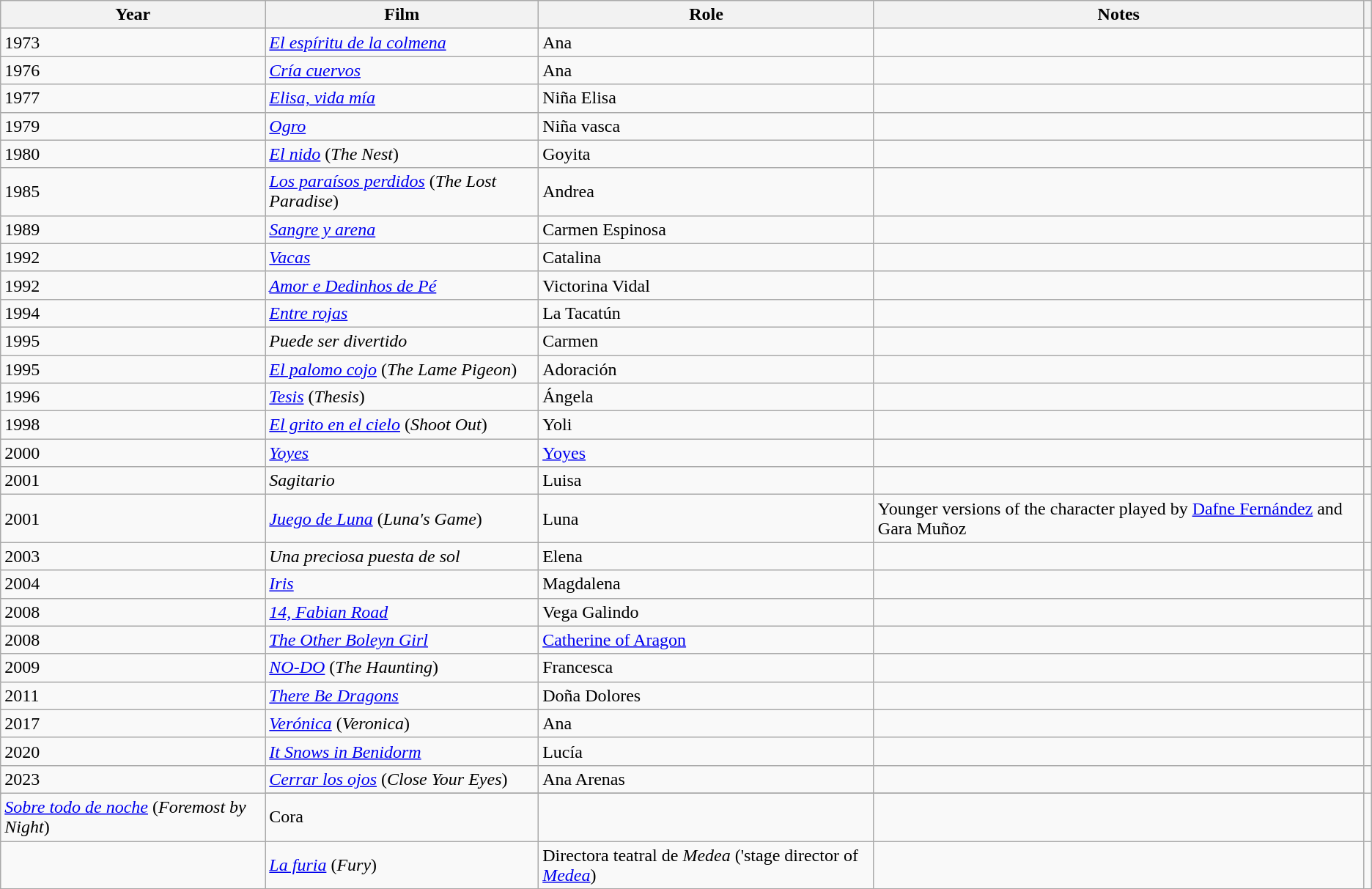<table class="wikitable">
<tr>
<th>Year</th>
<th>Film</th>
<th>Role</th>
<th>Notes</th>
<th></th>
</tr>
<tr>
<td>1973</td>
<td><em><a href='#'>El espíritu de la colmena</a></em></td>
<td>Ana</td>
<td></td>
<td></td>
</tr>
<tr>
<td>1976</td>
<td><em><a href='#'>Cría cuervos</a></em></td>
<td>Ana</td>
<td></td>
<td></td>
</tr>
<tr>
<td>1977</td>
<td><em><a href='#'>Elisa, vida mía</a></em></td>
<td>Niña Elisa</td>
<td></td>
<td></td>
</tr>
<tr>
<td>1979</td>
<td><em><a href='#'>Ogro</a></em></td>
<td>Niña vasca</td>
<td></td>
<td></td>
</tr>
<tr>
<td>1980</td>
<td><em><a href='#'>El nido</a></em> (<em>The Nest</em>)</td>
<td>Goyita</td>
<td></td>
<td></td>
</tr>
<tr>
<td>1985</td>
<td><em><a href='#'>Los paraísos perdidos</a></em> (<em>The Lost Paradise</em>)</td>
<td>Andrea</td>
<td></td>
<td align = "center"></td>
</tr>
<tr>
<td>1989</td>
<td><em><a href='#'>Sangre y arena</a></em></td>
<td>Carmen Espinosa</td>
<td></td>
<td></td>
</tr>
<tr>
<td>1992</td>
<td><em><a href='#'>Vacas</a></em></td>
<td>Catalina</td>
<td></td>
<td align = "center"></td>
</tr>
<tr>
<td>1992</td>
<td><em><a href='#'>Amor e Dedinhos de Pé</a></em></td>
<td>Victorina Vidal</td>
<td></td>
<td></td>
</tr>
<tr>
<td>1994</td>
<td><em><a href='#'>Entre rojas</a></em></td>
<td>La Tacatún</td>
<td></td>
<td align = "center"></td>
</tr>
<tr>
<td>1995</td>
<td><em>Puede ser divertido</em></td>
<td>Carmen</td>
<td></td>
<td></td>
</tr>
<tr>
<td>1995</td>
<td><em><a href='#'>El palomo cojo</a></em> (<em>The Lame Pigeon</em>)</td>
<td>Adoración</td>
<td></td>
<td align = "center"></td>
</tr>
<tr>
<td>1996</td>
<td><em><a href='#'>Tesis</a></em> (<em>Thesis</em>)</td>
<td>Ángela</td>
<td></td>
<td align = "center"></td>
</tr>
<tr>
<td>1998</td>
<td><em><a href='#'>El grito en el cielo</a></em> (<em>Shoot Out</em>)</td>
<td>Yoli</td>
<td></td>
<td></td>
</tr>
<tr>
<td>2000</td>
<td><em><a href='#'>Yoyes</a></em></td>
<td><a href='#'>Yoyes</a></td>
<td></td>
<td></td>
</tr>
<tr>
<td>2001</td>
<td><em>Sagitario</em></td>
<td>Luisa</td>
<td></td>
<td></td>
</tr>
<tr>
<td>2001</td>
<td><em><a href='#'>Juego de Luna</a></em> (<em>Luna's Game</em>)</td>
<td>Luna</td>
<td>Younger versions of the character played by <a href='#'>Dafne Fernández</a> and Gara Muñoz</td>
<td align = "center"></td>
</tr>
<tr>
<td>2003</td>
<td><em>Una preciosa puesta de sol</em></td>
<td>Elena</td>
<td></td>
<td></td>
</tr>
<tr>
<td>2004</td>
<td><em><a href='#'>Iris</a></em></td>
<td>Magdalena</td>
<td></td>
<td></td>
</tr>
<tr>
<td>2008</td>
<td><em><a href='#'>14, Fabian Road</a></em></td>
<td>Vega Galindo</td>
<td></td>
<td align = "center"></td>
</tr>
<tr>
<td>2008</td>
<td><em><a href='#'>The Other Boleyn Girl</a></em></td>
<td><a href='#'>Catherine of Aragon</a></td>
<td></td>
<td></td>
</tr>
<tr>
<td>2009</td>
<td><em><a href='#'>NO-DO</a></em> (<em>The Haunting</em>)</td>
<td>Francesca</td>
<td></td>
<td align = "center"></td>
</tr>
<tr>
<td>2011</td>
<td><em><a href='#'>There Be Dragons</a></em></td>
<td>Doña Dolores</td>
<td></td>
<td></td>
</tr>
<tr>
<td>2017</td>
<td><em><a href='#'>Verónica</a></em> (<em>Veronica</em>)</td>
<td>Ana</td>
<td></td>
<td></td>
</tr>
<tr>
<td>2020</td>
<td><em><a href='#'>It Snows in Benidorm</a></em></td>
<td>Lucía</td>
<td></td>
<td></td>
</tr>
<tr>
<td rowspan = "2">2023</td>
<td><em><a href='#'>Cerrar los ojos</a></em> (<em>Close Your Eyes</em>)</td>
<td>Ana Arenas</td>
<td></td>
<td align = "center"></td>
</tr>
<tr>
</tr>
<tr>
<td><em><a href='#'>Sobre todo de noche</a></em> (<em>Foremost by Night</em>)</td>
<td>Cora</td>
<td></td>
<td align = "center"></td>
</tr>
<tr>
<td></td>
<td><em><a href='#'>La furia</a></em> (<em>Fury</em>)</td>
<td>Directora teatral de <em>Medea</em> ('stage director of <em><a href='#'>Medea</a></em>)</td>
<td></td>
<td {{center></td>
</tr>
</table>
